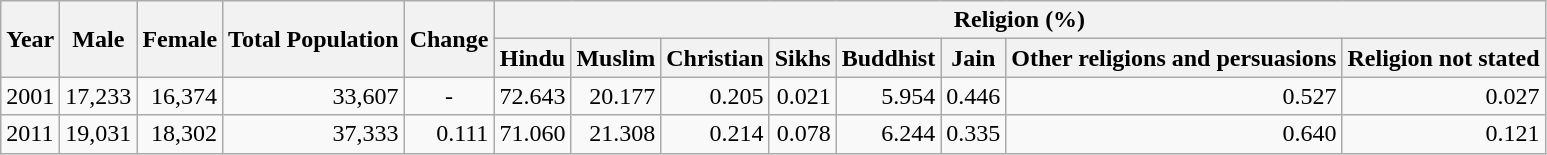<table class="wikitable">
<tr>
<th rowspan="2">Year</th>
<th rowspan="2">Male</th>
<th rowspan="2">Female</th>
<th rowspan="2">Total Population</th>
<th rowspan="2">Change</th>
<th colspan="8">Religion (%)</th>
</tr>
<tr>
<th>Hindu</th>
<th>Muslim</th>
<th>Christian</th>
<th>Sikhs</th>
<th>Buddhist</th>
<th>Jain</th>
<th>Other religions and persuasions</th>
<th>Religion not stated</th>
</tr>
<tr>
<td>2001</td>
<td style="text-align:right;">17,233</td>
<td style="text-align:right;">16,374</td>
<td style="text-align:right;">33,607</td>
<td style="text-align:center;">-</td>
<td style="text-align:right;">72.643</td>
<td style="text-align:right;">20.177</td>
<td style="text-align:right;">0.205</td>
<td style="text-align:right;">0.021</td>
<td style="text-align:right;">5.954</td>
<td style="text-align:right;">0.446</td>
<td style="text-align:right;">0.527</td>
<td style="text-align:right;">0.027</td>
</tr>
<tr>
<td>2011</td>
<td style="text-align:right;">19,031</td>
<td style="text-align:right;">18,302</td>
<td style="text-align:right;">37,333</td>
<td style="text-align:right;">0.111</td>
<td style="text-align:right;">71.060</td>
<td style="text-align:right;">21.308</td>
<td style="text-align:right;">0.214</td>
<td style="text-align:right;">0.078</td>
<td style="text-align:right;">6.244</td>
<td style="text-align:right;">0.335</td>
<td style="text-align:right;">0.640</td>
<td style="text-align:right;">0.121</td>
</tr>
</table>
